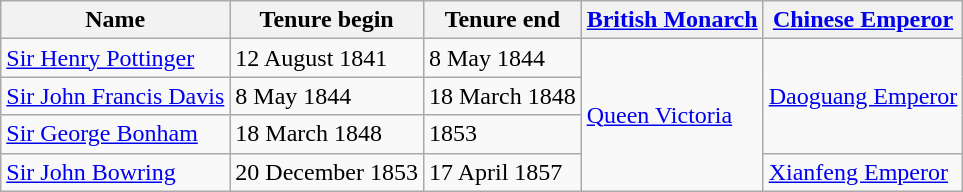<table class="wikitable">
<tr>
<th>Name</th>
<th>Tenure begin</th>
<th>Tenure end</th>
<th><a href='#'>British Monarch</a></th>
<th><a href='#'>Chinese Emperor</a></th>
</tr>
<tr>
<td><a href='#'>Sir Henry Pottinger</a></td>
<td>12 August 1841</td>
<td>8 May 1844</td>
<td rowspan="4"><a href='#'>Queen Victoria</a></td>
<td rowspan="3"><a href='#'>Daoguang Emperor</a></td>
</tr>
<tr>
<td><a href='#'>Sir John Francis Davis</a></td>
<td>8 May 1844</td>
<td>18 March 1848</td>
</tr>
<tr>
<td><a href='#'>Sir George Bonham</a></td>
<td>18 March 1848</td>
<td>1853</td>
</tr>
<tr>
<td><a href='#'>Sir John Bowring</a></td>
<td>20 December 1853</td>
<td>17 April 1857</td>
<td><a href='#'>Xianfeng Emperor</a></td>
</tr>
</table>
